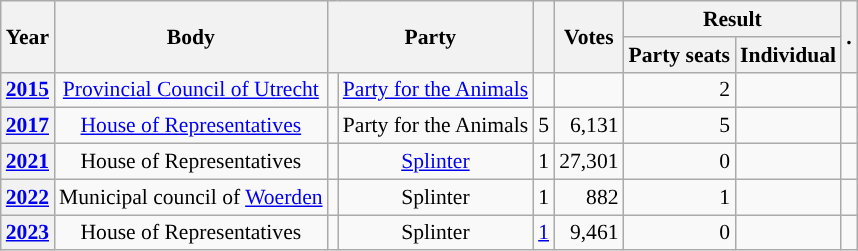<table class="wikitable plainrowheaders sortable" border=2 cellpadding=4 cellspacing=0 style="border: 1px #aaa solid; font-size: 90%; text-align:center;">
<tr>
<th scope="col" rowspan=2>Year</th>
<th scope="col" rowspan=2>Body</th>
<th scope="col" colspan=2 rowspan=2>Party</th>
<th scope="col" rowspan=2></th>
<th scope="col" rowspan=2>Votes</th>
<th scope="colgroup" colspan=2>Result</th>
<th scope="col" rowspan=2 class="unsortable">.</th>
</tr>
<tr>
<th scope="col">Party seats</th>
<th scope="col">Individual</th>
</tr>
<tr>
<th scope="row"><a href='#'>2015</a></th>
<td><a href='#'>Provincial Council of Utrecht</a></td>
<td style="background-color:"></td>
<td><a href='#'>Party for the Animals</a></td>
<td style=text-align:right></td>
<td style=text-align:right></td>
<td style=text-align:right>2</td>
<td></td>
<td></td>
</tr>
<tr>
<th scope="row"><a href='#'>2017</a></th>
<td><a href='#'>House of Representatives</a></td>
<td style="background-color:"></td>
<td>Party for the Animals</td>
<td style=text-align:right>5</td>
<td style=text-align:right>6,131</td>
<td style=text-align:right>5</td>
<td></td>
<td></td>
</tr>
<tr>
<th scope="row"><a href='#'>2021</a></th>
<td>House of Representatives</td>
<td style="background-color:"></td>
<td><a href='#'>Splinter</a></td>
<td style=text-align:right>1</td>
<td style=text-align:right>27,301</td>
<td style=text-align:right>0</td>
<td></td>
<td></td>
</tr>
<tr>
<th scope="row"><a href='#'>2022</a></th>
<td>Municipal council of <a href='#'>Woerden</a></td>
<td style="background-color:"></td>
<td>Splinter</td>
<td style=text-align:right>1</td>
<td style=text-align:right>882</td>
<td style=text-align:right>1</td>
<td></td>
<td></td>
</tr>
<tr>
<th scope="row"><a href='#'>2023</a></th>
<td>House of Representatives</td>
<td style="background-color:"></td>
<td>Splinter</td>
<td style=text-align:right><a href='#'>1</a></td>
<td style=text-align:right>9,461</td>
<td style=text-align:right>0</td>
<td></td>
<td></td>
</tr>
</table>
